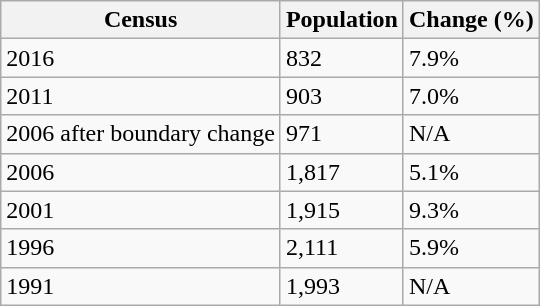<table class="wikitable">
<tr>
<th>Census</th>
<th>Population</th>
<th>Change (%)</th>
</tr>
<tr>
<td>2016</td>
<td>832</td>
<td>7.9%</td>
</tr>
<tr>
<td>2011</td>
<td>903</td>
<td>7.0%</td>
</tr>
<tr>
<td>2006 after boundary change</td>
<td>971</td>
<td>N/A</td>
</tr>
<tr>
<td>2006</td>
<td>1,817</td>
<td>5.1%</td>
</tr>
<tr>
<td>2001</td>
<td>1,915</td>
<td>9.3%</td>
</tr>
<tr>
<td>1996</td>
<td>2,111</td>
<td>5.9%</td>
</tr>
<tr>
<td>1991</td>
<td>1,993</td>
<td>N/A</td>
</tr>
</table>
